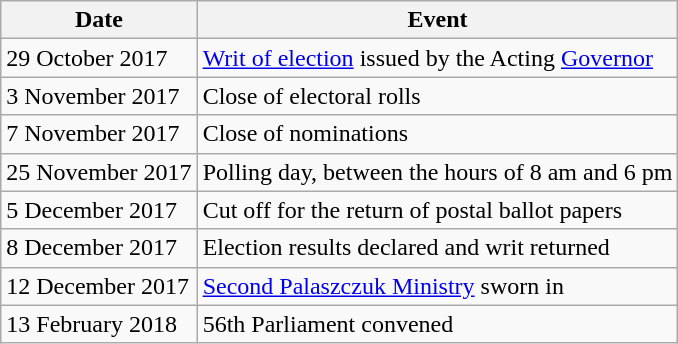<table class="wikitable">
<tr>
<th>Date</th>
<th>Event</th>
</tr>
<tr>
<td>29 October 2017</td>
<td><a href='#'>Writ of election</a> issued by the Acting <a href='#'>Governor</a></td>
</tr>
<tr>
<td>3 November 2017</td>
<td>Close of electoral rolls</td>
</tr>
<tr>
<td>7 November 2017</td>
<td>Close of nominations</td>
</tr>
<tr>
<td>25 November 2017</td>
<td>Polling day, between the hours of 8 am and 6 pm</td>
</tr>
<tr>
<td>5 December 2017</td>
<td>Cut off for the return of postal ballot papers</td>
</tr>
<tr>
<td>8 December 2017</td>
<td>Election results declared and writ returned</td>
</tr>
<tr>
<td>12 December 2017</td>
<td><a href='#'>Second Palaszczuk Ministry</a> sworn in</td>
</tr>
<tr>
<td>13 February 2018</td>
<td>56th Parliament convened</td>
</tr>
</table>
